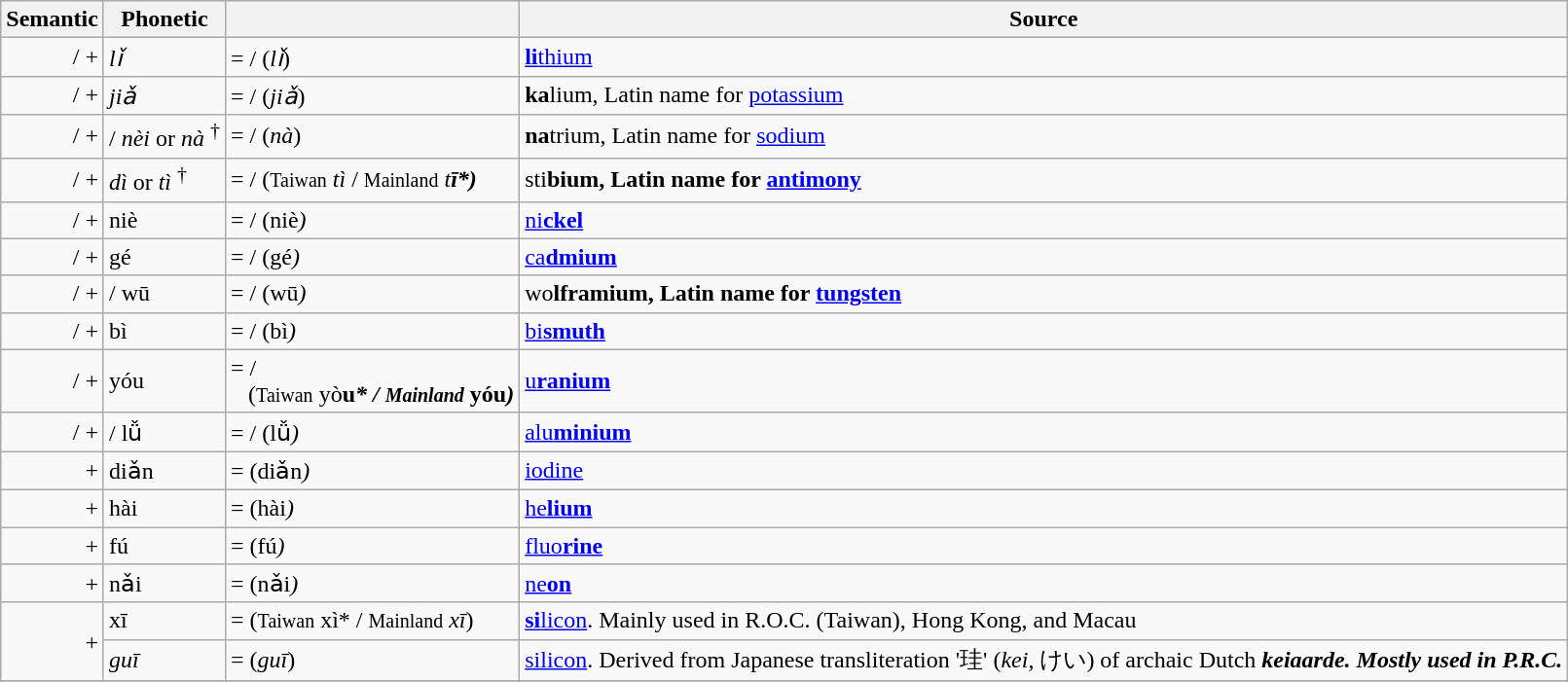<table class="wikitable">
<tr bgcolor="#EFEFEF">
<th>Semantic</th>
<th>Phonetic</th>
<th></th>
<th>Source</th>
</tr>
<tr>
<td align="right">/ +</td>
<td> <em>lǐ</em></td>
<td>= / (<em>lǐ</em>)</td>
<td><a href='#'><strong>li</strong>thium</a></td>
</tr>
<tr>
<td align="right">/ +</td>
<td> <em>jiǎ</em></td>
<td>= / (<em>jiǎ</em>)</td>
<td><strong>ka</strong>lium, Latin name for <a href='#'>potassium</a></td>
</tr>
<tr>
<td align="right">/ +</td>
<td>/ <em>nèi</em> or <em>nà</em> <sup>†</sup></td>
<td>= / (<em>nà</em>)</td>
<td><strong>na</strong>trium, Latin name for <a href='#'>sodium</a></td>
</tr>
<tr>
<td align="right">/ +</td>
<td> <em>dì</em> or <em>tì</em> <sup>†</sup></td>
<td>= / (<small>Taiwan</small> <em>tì</em> / <small>Mainland</small> <em>t<strong>ī<strong><em>*)</td>
<td>s</strong>ti<strong>bium, Latin name for <a href='#'>antimony</a></td>
</tr>
<tr>
<td align="right">/ +</td>
<td> </em>niè<em></td>
<td>= /  (</em>niè<em>)</td>
<td><a href='#'></strong>ni<strong>ckel</a></td>
</tr>
<tr>
<td align="right">/ +</td>
<td> </em>gé<em></td>
<td>= / (</em>gé<em>)</td>
<td><a href='#'></strong>ca<strong>dmium</a></td>
</tr>
<tr>
<td align="right">/ +</td>
<td>/ </em>wū<em></td>
<td>=  / (</em>wū<em>)</td>
<td></strong>wo<strong>lframium, Latin name for <a href='#'>tungsten</a></td>
</tr>
<tr>
<td align="right">/ +</td>
<td> </em>bì<em></td>
<td>= / (</em>bì<em>)</td>
<td><a href='#'></strong>bi<strong>smuth</a></td>
</tr>
<tr>
<td align="right">/ +</td>
<td> </em>yóu<em></td>
<td>= / <br>    (<small>Taiwan</small> </em>y</strong>ò<strong>u<em>* / <small>Mainland</small> </em>yóu<em>)</td>
<td><a href='#'></strong>u<strong>ranium</a></td>
</tr>
<tr>
<td align="right">/ +</td>
<td>/ </em>lǚ<em></td>
<td>= / (</em>lǚ<em>)</td>
<td><a href='#'>a</strong>lu<strong>minium</a></td>
</tr>
<tr>
<td align="right"> +</td>
<td> </em>diǎn<em></td>
<td>=  (</em>diǎn<em>)</td>
<td><a href='#'>io</strong>dine<strong></a></td>
</tr>
<tr>
<td align="right"> +</td>
<td> </em>hài<em></td>
<td>=  (</em>hài<em>)</td>
<td><a href='#'></strong>he<strong>lium</a></td>
</tr>
<tr>
<td align="right"> +</td>
<td> </em>fú<em></td>
<td>=   (</em>fú<em>)</td>
<td><a href='#'></strong>fluo<strong>rine</a></td>
</tr>
<tr>
<td align="right"> +</td>
<td> </em>nǎi<em></td>
<td>=  (</em>nǎi<em>)</td>
<td><a href='#'></strong>ne<strong>on</a></td>
</tr>
<tr>
<td rowspan="2" align="right"> +</td>
<td> </em>xī<em></td>
<td>=  (<small>Taiwan</small> </em>x</strong>ì</em></strong>* / <small>Mainland</small> <em>xī</em>)</td>
<td><a href='#'><strong>si</strong>licon</a>. Mainly used in R.O.C. (Taiwan), Hong Kong, and Macau</td>
</tr>
<tr>
<td> <em>guī</em></td>
<td>=  (<em>guī</em>)</td>
<td><a href='#'>silicon</a>. Derived from Japanese transliteration '珪' (<em>kei</em>, けい) of archaic Dutch <strong><em>kei<strong>aarde<em>. Mostly used in P.R.C.</td>
</tr>
<tr>
</tr>
</table>
